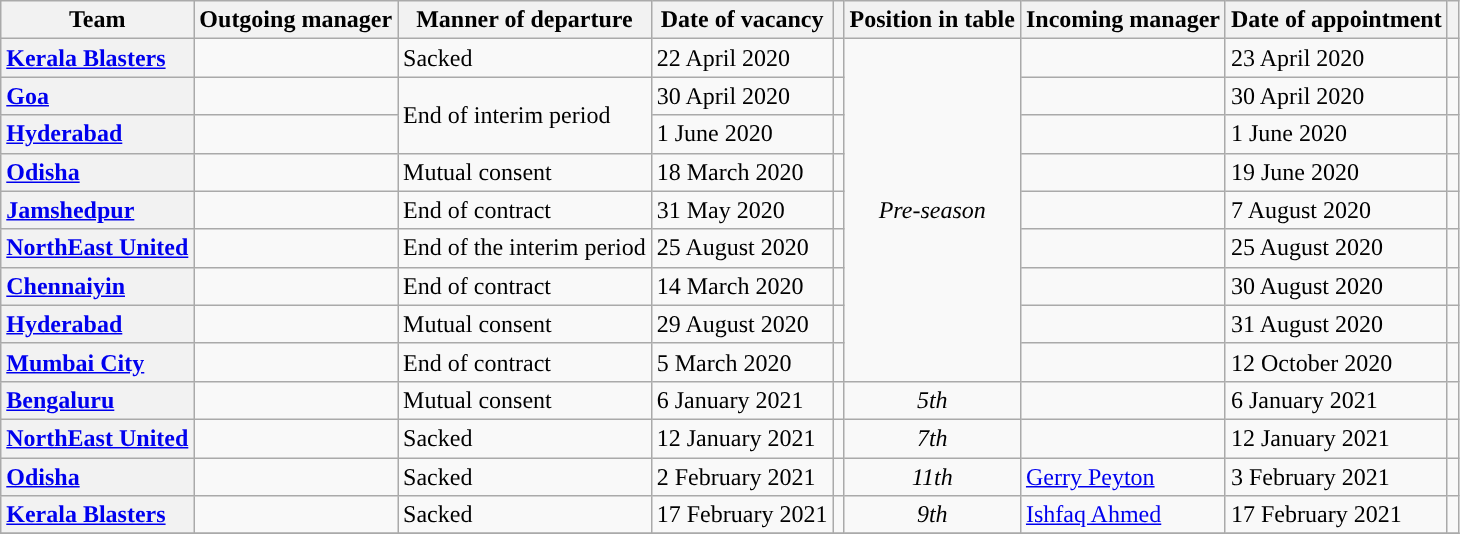<table class="wikitable sortable">
<tr>
<th scope=col>Team</th>
<th scope=col>Outgoing manager</th>
<th scope=col>Manner of departure</th>
<th scope=col>Date of vacancy</th>
<th scope=col class=unsortable></th>
<th scope=col>Position in table</th>
<th scope=col>Incoming manager</th>
<th scope=col>Date of appointment</th>
<th scope=col class=unsortable></th>
</tr>
<tr>
<th scope=row style="text-align: left;"><a href='#'>Kerala Blasters</a></th>
<td> </td>
<td>Sacked</td>
<td>22 April 2020</td>
<td></td>
<td rowspan="9" align="center"><em>Pre-season</em></td>
<td> </td>
<td>23 April 2020</td>
<td></td>
</tr>
<tr>
<th scope=row style="text-align: left;"><a href='#'>Goa</a></th>
<td> </td>
<td rowspan="2">End of interim period</td>
<td>30 April 2020</td>
<td></td>
<td> </td>
<td>30 April 2020</td>
<td></td>
</tr>
<tr>
<th scope=row style="text-align: left;"><a href='#'>Hyderabad</a></th>
<td> </td>
<td>1 June 2020</td>
<td></td>
<td> </td>
<td>1 June 2020</td>
<td></td>
</tr>
<tr>
<th scope=row style="text-align: left;"><a href='#'>Odisha</a></th>
<td> </td>
<td rowspan="1">Mutual consent</td>
<td>18 March 2020</td>
<td></td>
<td> </td>
<td>19 June 2020</td>
<td></td>
</tr>
<tr>
<th scope=row style="text-align: left;"><a href='#'>Jamshedpur</a></th>
<td> </td>
<td rowspan="1">End of contract</td>
<td>31 May 2020</td>
<td></td>
<td> </td>
<td>7 August 2020</td>
<td></td>
</tr>
<tr>
<th scope=row style="text-align: left;"><a href='#'>NorthEast United</a></th>
<td> </td>
<td>End of the interim period</td>
<td>25 August 2020</td>
<td></td>
<td> </td>
<td>25 August 2020</td>
<td></td>
</tr>
<tr>
<th scope=row style="text-align: left;"><a href='#'>Chennaiyin</a></th>
<td> </td>
<td rowspan="1">End of contract</td>
<td>14 March 2020</td>
<td></td>
<td> </td>
<td>30 August 2020</td>
<td></td>
</tr>
<tr>
<th scope=row style="text-align: left;"><a href='#'>Hyderabad</a></th>
<td> </td>
<td rowspan="1">Mutual consent</td>
<td>29 August 2020</td>
<td></td>
<td> </td>
<td>31 August 2020</td>
<td></td>
</tr>
<tr>
<th scope=row style="text-align: left;"><a href='#'>Mumbai City</a></th>
<td> </td>
<td>End of contract</td>
<td>5 March 2020</td>
<td></td>
<td> </td>
<td>12 October 2020</td>
<td></td>
</tr>
<tr>
<th scope=row style="text-align: left;"><a href='#'>Bengaluru</a></th>
<td> </td>
<td>Mutual consent</td>
<td>6 January 2021</td>
<td></td>
<td rowspan="1" align="center"><em>5th</em></td>
<td> </td>
<td>6 January 2021</td>
<td></td>
</tr>
<tr>
<th scope=row style="text-align: left;"><a href='#'>NorthEast United</a></th>
<td> </td>
<td>Sacked</td>
<td>12 January 2021</td>
<td></td>
<td rowspan="1" align="center"><em>7th</em></td>
<td> </td>
<td>12 January 2021</td>
<td></td>
</tr>
<tr>
<th scope=row style="text-align: left;"><a href='#'>Odisha</a></th>
<td> </td>
<td>Sacked</td>
<td>2 February 2021</td>
<td></td>
<td rowspan="1" align="center"><em>11th</em></td>
<td> <a href='#'>Gerry Peyton</a></td>
<td>3 February 2021</td>
<td></td>
</tr>
<tr>
<th scope=row style="text-align: left;"><a href='#'>Kerala Blasters</a></th>
<td> </td>
<td>Sacked</td>
<td>17 February 2021</td>
<td></td>
<td rowspan="1" align="center"><em>9th</em></td>
<td> <a href='#'>Ishfaq Ahmed</a></td>
<td>17 February 2021</td>
<td></td>
</tr>
<tr>
</tr>
</table>
